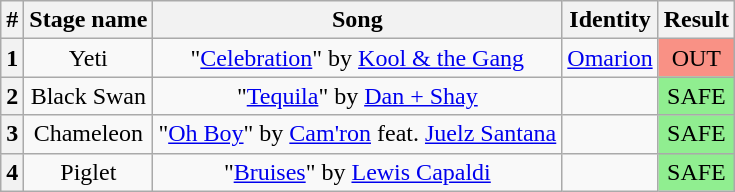<table class="wikitable plainrowheaders" style="text-align: center;">
<tr>
<th>#</th>
<th>Stage name</th>
<th>Song</th>
<th>Identity</th>
<th>Result</th>
</tr>
<tr>
<th>1</th>
<td>Yeti</td>
<td>"<a href='#'>Celebration</a>" by <a href='#'>Kool & the Gang</a></td>
<td><a href='#'>Omarion</a></td>
<td bgcolor="#F99185">OUT</td>
</tr>
<tr>
<th>2</th>
<td>Black Swan</td>
<td>"<a href='#'>Tequila</a>" by <a href='#'>Dan + Shay</a></td>
<td></td>
<td bgcolor="lightgreen">SAFE</td>
</tr>
<tr>
<th>3</th>
<td>Chameleon</td>
<td>"<a href='#'>Oh Boy</a>" by <a href='#'>Cam'ron</a> feat. <a href='#'>Juelz Santana</a></td>
<td></td>
<td bgcolor="lightgreen">SAFE</td>
</tr>
<tr>
<th>4</th>
<td>Piglet</td>
<td>"<a href='#'>Bruises</a>" by <a href='#'>Lewis Capaldi</a></td>
<td></td>
<td bgcolor="lightgreen">SAFE</td>
</tr>
</table>
